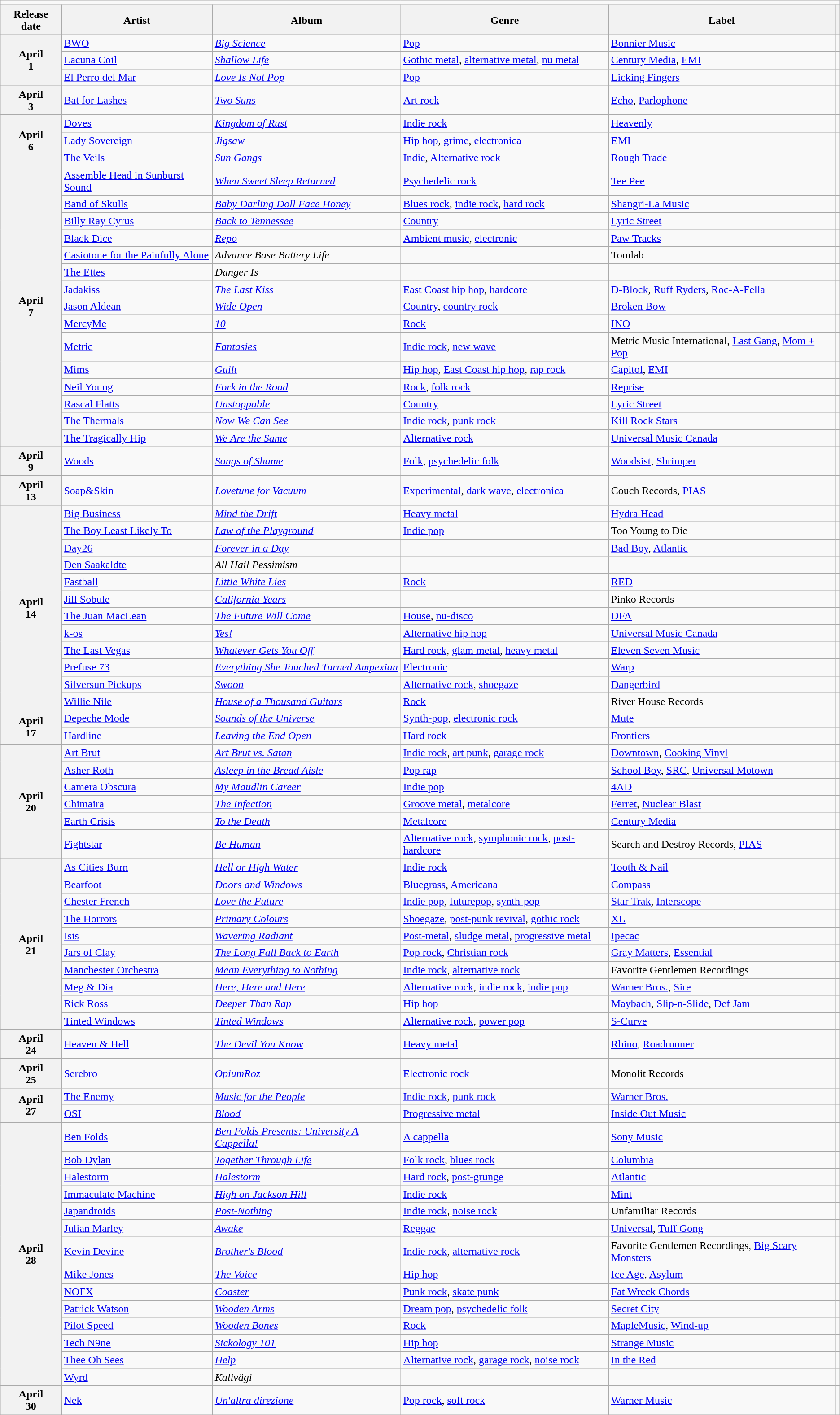<table class="wikitable plainrowheaders">
<tr>
<td colspan="6" style="text-align:center;"></td>
</tr>
<tr>
<th scope="col">Release date</th>
<th scope="col">Artist</th>
<th scope="col">Album</th>
<th scope="col">Genre</th>
<th scope="col">Label</th>
<th scope="col"></th>
</tr>
<tr>
<th scope="row" rowspan="3" style="text-align:center;">April<br>1</th>
<td><a href='#'>BWO</a></td>
<td><em><a href='#'>Big Science</a></em></td>
<td><a href='#'>Pop</a></td>
<td><a href='#'>Bonnier Music</a></td>
<td></td>
</tr>
<tr>
<td><a href='#'>Lacuna Coil</a></td>
<td><em><a href='#'>Shallow Life</a></em></td>
<td><a href='#'>Gothic metal</a>, <a href='#'>alternative metal</a>, <a href='#'>nu metal</a></td>
<td><a href='#'>Century Media</a>, <a href='#'>EMI</a></td>
<td></td>
</tr>
<tr>
<td><a href='#'>El Perro del Mar</a></td>
<td><em><a href='#'>Love Is Not Pop</a></em></td>
<td><a href='#'>Pop</a></td>
<td><a href='#'>Licking Fingers</a></td>
<td></td>
</tr>
<tr>
<th scope="row" style="text-align:center;">April<br>3</th>
<td><a href='#'>Bat for Lashes</a></td>
<td><em><a href='#'>Two Suns</a></em></td>
<td><a href='#'>Art rock</a></td>
<td><a href='#'>Echo</a>, <a href='#'>Parlophone</a></td>
<td></td>
</tr>
<tr>
<th scope="row" rowspan="3" style="text-align:center;">April<br>6</th>
<td><a href='#'>Doves</a></td>
<td><em><a href='#'>Kingdom of Rust</a></em></td>
<td><a href='#'>Indie rock</a></td>
<td><a href='#'>Heavenly</a></td>
<td></td>
</tr>
<tr>
<td><a href='#'>Lady Sovereign</a></td>
<td><em><a href='#'>Jigsaw</a></em></td>
<td><a href='#'>Hip hop</a>, <a href='#'>grime</a>, <a href='#'>electronica</a></td>
<td><a href='#'>EMI</a></td>
<td></td>
</tr>
<tr>
<td><a href='#'>The Veils</a></td>
<td><em><a href='#'>Sun Gangs</a></em></td>
<td><a href='#'>Indie</a>, <a href='#'>Alternative rock</a></td>
<td><a href='#'>Rough Trade</a></td>
<td></td>
</tr>
<tr>
<th scope="row" rowspan="15" style="text-align:center;">April<br>7</th>
<td><a href='#'>Assemble Head in Sunburst Sound</a></td>
<td><em><a href='#'>When Sweet Sleep Returned</a></em></td>
<td><a href='#'>Psychedelic rock</a></td>
<td><a href='#'>Tee Pee</a></td>
<td></td>
</tr>
<tr>
<td><a href='#'>Band of Skulls</a></td>
<td><em><a href='#'>Baby Darling Doll Face Honey</a></em></td>
<td><a href='#'>Blues rock</a>, <a href='#'>indie rock</a>, <a href='#'>hard rock</a></td>
<td><a href='#'>Shangri-La Music</a></td>
<td></td>
</tr>
<tr>
<td><a href='#'>Billy Ray Cyrus</a></td>
<td><em><a href='#'>Back to Tennessee</a></em></td>
<td><a href='#'>Country</a></td>
<td><a href='#'>Lyric Street</a></td>
<td></td>
</tr>
<tr>
<td><a href='#'>Black Dice</a></td>
<td><em><a href='#'>Repo</a></em></td>
<td><a href='#'>Ambient music</a>, <a href='#'>electronic</a></td>
<td><a href='#'>Paw Tracks</a></td>
<td></td>
</tr>
<tr>
<td><a href='#'>Casiotone for the Painfully Alone</a></td>
<td><em>Advance Base Battery Life</em></td>
<td></td>
<td>Tomlab</td>
<td></td>
</tr>
<tr>
<td><a href='#'>The Ettes</a></td>
<td><em>Danger Is</em></td>
<td></td>
<td></td>
<td></td>
</tr>
<tr>
<td><a href='#'>Jadakiss</a></td>
<td><em><a href='#'>The Last Kiss</a></em></td>
<td><a href='#'>East Coast hip hop</a>, <a href='#'>hardcore</a></td>
<td><a href='#'>D-Block</a>, <a href='#'>Ruff Ryders</a>, <a href='#'>Roc-A-Fella</a></td>
<td></td>
</tr>
<tr>
<td><a href='#'>Jason Aldean</a></td>
<td><em><a href='#'>Wide Open</a></em></td>
<td><a href='#'>Country</a>, <a href='#'>country rock</a></td>
<td><a href='#'>Broken Bow</a></td>
<td></td>
</tr>
<tr>
<td><a href='#'>MercyMe</a></td>
<td><em><a href='#'>10</a></em></td>
<td><a href='#'>Rock</a></td>
<td><a href='#'>INO</a></td>
<td></td>
</tr>
<tr>
<td><a href='#'>Metric</a></td>
<td><em><a href='#'>Fantasies</a></em></td>
<td><a href='#'>Indie rock</a>, <a href='#'>new wave</a></td>
<td>Metric Music International, <a href='#'>Last Gang</a>, <a href='#'>Mom + Pop</a></td>
<td></td>
</tr>
<tr>
<td><a href='#'>Mims</a></td>
<td><em><a href='#'>Guilt</a></em></td>
<td><a href='#'>Hip hop</a>, <a href='#'>East Coast hip hop</a>, <a href='#'>rap rock</a></td>
<td><a href='#'>Capitol</a>, <a href='#'>EMI</a></td>
<td></td>
</tr>
<tr>
<td><a href='#'>Neil Young</a></td>
<td><em><a href='#'>Fork in the Road</a></em></td>
<td><a href='#'>Rock</a>, <a href='#'>folk rock</a></td>
<td><a href='#'>Reprise</a></td>
<td></td>
</tr>
<tr>
<td><a href='#'>Rascal Flatts</a></td>
<td><em><a href='#'>Unstoppable</a></em></td>
<td><a href='#'>Country</a></td>
<td><a href='#'>Lyric Street</a></td>
<td></td>
</tr>
<tr>
<td><a href='#'>The Thermals</a></td>
<td><em><a href='#'>Now We Can See</a></em></td>
<td><a href='#'>Indie rock</a>, <a href='#'>punk rock</a></td>
<td><a href='#'>Kill Rock Stars</a></td>
<td></td>
</tr>
<tr>
<td><a href='#'>The Tragically Hip</a></td>
<td><em><a href='#'>We Are the Same</a></em></td>
<td><a href='#'>Alternative rock</a></td>
<td><a href='#'>Universal Music Canada</a></td>
<td></td>
</tr>
<tr>
<th scope="row" style="text-align:center;">April<br>9</th>
<td><a href='#'>Woods</a></td>
<td><em><a href='#'>Songs of Shame</a></em></td>
<td><a href='#'>Folk</a>, <a href='#'>psychedelic folk</a></td>
<td><a href='#'>Woodsist</a>, <a href='#'>Shrimper</a></td>
<td></td>
</tr>
<tr>
<th scope="row" style="text-align:center;">April<br>13</th>
<td><a href='#'>Soap&Skin</a></td>
<td><em><a href='#'>Lovetune for Vacuum</a></em></td>
<td><a href='#'>Experimental</a>, <a href='#'>dark wave</a>, <a href='#'>electronica</a></td>
<td>Couch Records, <a href='#'>PIAS</a></td>
<td></td>
</tr>
<tr>
<th scope="row" rowspan="12" style="text-align:center;">April<br>14</th>
<td><a href='#'>Big Business</a></td>
<td><em><a href='#'>Mind the Drift</a></em></td>
<td><a href='#'>Heavy metal</a></td>
<td><a href='#'>Hydra Head</a></td>
<td></td>
</tr>
<tr>
<td><a href='#'>The Boy Least Likely To</a></td>
<td><em><a href='#'>Law of the Playground</a></em></td>
<td><a href='#'>Indie pop</a></td>
<td>Too Young to Die</td>
<td></td>
</tr>
<tr>
<td><a href='#'>Day26</a></td>
<td><em><a href='#'>Forever in a Day</a></em></td>
<td></td>
<td><a href='#'>Bad Boy</a>, <a href='#'>Atlantic</a></td>
<td></td>
</tr>
<tr>
<td><a href='#'>Den Saakaldte</a></td>
<td><em>All Hail Pessimism</em></td>
<td></td>
<td></td>
<td></td>
</tr>
<tr>
<td><a href='#'>Fastball</a></td>
<td><em><a href='#'>Little White Lies</a></em></td>
<td><a href='#'>Rock</a></td>
<td><a href='#'>RED</a></td>
<td></td>
</tr>
<tr>
<td><a href='#'>Jill Sobule</a></td>
<td><em><a href='#'>California Years</a></em></td>
<td></td>
<td>Pinko Records</td>
<td></td>
</tr>
<tr>
<td><a href='#'>The Juan MacLean</a></td>
<td><em><a href='#'>The Future Will Come</a></em></td>
<td><a href='#'>House</a>, <a href='#'>nu-disco</a></td>
<td><a href='#'>DFA</a></td>
<td></td>
</tr>
<tr>
<td><a href='#'>k-os</a></td>
<td><em><a href='#'>Yes!</a></em></td>
<td><a href='#'>Alternative hip hop</a></td>
<td><a href='#'>Universal Music Canada</a></td>
<td></td>
</tr>
<tr>
<td><a href='#'>The Last Vegas</a></td>
<td><em><a href='#'>Whatever Gets You Off</a></em></td>
<td><a href='#'>Hard rock</a>, <a href='#'>glam metal</a>, <a href='#'>heavy metal</a></td>
<td><a href='#'>Eleven Seven Music</a></td>
<td></td>
</tr>
<tr>
<td><a href='#'>Prefuse 73</a></td>
<td><em><a href='#'>Everything She Touched Turned Ampexian</a></em></td>
<td><a href='#'>Electronic</a></td>
<td><a href='#'>Warp</a></td>
<td></td>
</tr>
<tr>
<td><a href='#'>Silversun Pickups</a></td>
<td><em><a href='#'>Swoon</a></em></td>
<td><a href='#'>Alternative rock</a>, <a href='#'>shoegaze</a></td>
<td><a href='#'>Dangerbird</a></td>
<td></td>
</tr>
<tr>
<td><a href='#'>Willie Nile</a></td>
<td><em><a href='#'>House of a Thousand Guitars</a></em></td>
<td><a href='#'>Rock</a></td>
<td>River House Records</td>
<td></td>
</tr>
<tr>
<th scope="row" rowspan="2" style="text-align:center;">April<br>17</th>
<td><a href='#'>Depeche Mode</a></td>
<td><em><a href='#'>Sounds of the Universe</a></em></td>
<td><a href='#'>Synth-pop</a>, <a href='#'>electronic rock</a></td>
<td><a href='#'>Mute</a></td>
<td></td>
</tr>
<tr>
<td><a href='#'>Hardline</a></td>
<td><em><a href='#'>Leaving the End Open</a></em></td>
<td><a href='#'>Hard rock</a></td>
<td><a href='#'>Frontiers</a></td>
<td></td>
</tr>
<tr>
<th scope="row" rowspan="6" style="text-align:center;">April<br>20</th>
<td><a href='#'>Art Brut</a></td>
<td><em><a href='#'>Art Brut vs. Satan</a></em></td>
<td><a href='#'>Indie rock</a>, <a href='#'>art punk</a>, <a href='#'>garage rock</a></td>
<td><a href='#'>Downtown</a>, <a href='#'>Cooking Vinyl</a></td>
<td></td>
</tr>
<tr>
<td><a href='#'>Asher Roth</a></td>
<td><em><a href='#'>Asleep in the Bread Aisle</a></em></td>
<td><a href='#'>Pop rap</a></td>
<td><a href='#'>School Boy</a>, <a href='#'>SRC</a>, <a href='#'>Universal Motown</a></td>
<td></td>
</tr>
<tr>
<td><a href='#'>Camera Obscura</a></td>
<td><em><a href='#'>My Maudlin Career</a></em></td>
<td><a href='#'>Indie pop</a></td>
<td><a href='#'>4AD</a></td>
<td></td>
</tr>
<tr>
<td><a href='#'>Chimaira</a></td>
<td><em><a href='#'>The Infection</a></em></td>
<td><a href='#'>Groove metal</a>, <a href='#'>metalcore</a></td>
<td><a href='#'>Ferret</a>, <a href='#'>Nuclear Blast</a></td>
<td></td>
</tr>
<tr>
<td><a href='#'>Earth Crisis</a></td>
<td><em><a href='#'>To the Death</a></em></td>
<td><a href='#'>Metalcore</a></td>
<td><a href='#'>Century Media</a></td>
<td></td>
</tr>
<tr>
<td><a href='#'>Fightstar</a></td>
<td><em><a href='#'>Be Human</a></em></td>
<td><a href='#'>Alternative rock</a>, <a href='#'>symphonic rock</a>, <a href='#'>post-hardcore</a></td>
<td>Search and Destroy Records, <a href='#'>PIAS</a></td>
<td></td>
</tr>
<tr>
<th scope="row" rowspan="10" style="text-align:center;">April<br>21</th>
<td><a href='#'>As Cities Burn</a></td>
<td><em><a href='#'>Hell or High Water</a></em></td>
<td><a href='#'>Indie rock</a></td>
<td><a href='#'>Tooth & Nail</a></td>
<td></td>
</tr>
<tr>
<td><a href='#'>Bearfoot</a></td>
<td><em><a href='#'>Doors and Windows</a></em></td>
<td><a href='#'>Bluegrass</a>, <a href='#'>Americana</a></td>
<td><a href='#'>Compass</a></td>
<td></td>
</tr>
<tr>
<td><a href='#'>Chester French</a></td>
<td><em><a href='#'>Love the Future</a></em></td>
<td><a href='#'>Indie pop</a>, <a href='#'>futurepop</a>, <a href='#'>synth-pop</a></td>
<td><a href='#'>Star Trak</a>, <a href='#'>Interscope</a></td>
<td></td>
</tr>
<tr>
<td><a href='#'>The Horrors</a></td>
<td><em><a href='#'>Primary Colours</a></em></td>
<td><a href='#'>Shoegaze</a>, <a href='#'>post-punk revival</a>, <a href='#'>gothic rock</a></td>
<td><a href='#'>XL</a></td>
<td></td>
</tr>
<tr>
<td><a href='#'>Isis</a></td>
<td><em><a href='#'>Wavering Radiant</a></em></td>
<td><a href='#'>Post-metal</a>, <a href='#'>sludge metal</a>, <a href='#'>progressive metal</a></td>
<td><a href='#'>Ipecac</a></td>
<td></td>
</tr>
<tr>
<td><a href='#'>Jars of Clay</a></td>
<td><em><a href='#'>The Long Fall Back to Earth</a></em></td>
<td><a href='#'>Pop rock</a>, <a href='#'>Christian rock</a></td>
<td><a href='#'>Gray Matters</a>, <a href='#'>Essential</a></td>
<td></td>
</tr>
<tr>
<td><a href='#'>Manchester Orchestra</a></td>
<td><em><a href='#'>Mean Everything to Nothing</a></em></td>
<td><a href='#'>Indie rock</a>, <a href='#'>alternative rock</a></td>
<td>Favorite Gentlemen Recordings</td>
<td></td>
</tr>
<tr>
<td><a href='#'>Meg & Dia</a></td>
<td><em><a href='#'>Here, Here and Here</a></em></td>
<td><a href='#'>Alternative rock</a>, <a href='#'>indie rock</a>, <a href='#'>indie pop</a></td>
<td><a href='#'>Warner Bros.</a>, <a href='#'>Sire</a></td>
<td></td>
</tr>
<tr>
<td><a href='#'>Rick Ross</a></td>
<td><em><a href='#'>Deeper Than Rap</a></em></td>
<td><a href='#'>Hip hop</a></td>
<td><a href='#'>Maybach</a>, <a href='#'>Slip-n-Slide</a>, <a href='#'>Def Jam</a></td>
<td></td>
</tr>
<tr>
<td><a href='#'>Tinted Windows</a></td>
<td><em><a href='#'>Tinted Windows</a></em></td>
<td><a href='#'>Alternative rock</a>, <a href='#'>power pop</a></td>
<td><a href='#'>S-Curve</a></td>
<td></td>
</tr>
<tr>
<th scope="row" style="text-align:center;">April<br>24</th>
<td><a href='#'>Heaven & Hell</a></td>
<td><em><a href='#'>The Devil You Know</a></em></td>
<td><a href='#'>Heavy metal</a></td>
<td><a href='#'>Rhino</a>, <a href='#'>Roadrunner</a></td>
<td></td>
</tr>
<tr>
<th scope="row" style="text-align:center;">April<br>25</th>
<td><a href='#'>Serebro</a></td>
<td><em><a href='#'>OpiumRoz</a></em></td>
<td><a href='#'>Electronic rock</a></td>
<td>Monolit Records</td>
<td></td>
</tr>
<tr>
<th scope="row" rowspan="2" style="text-align:center;">April<br>27</th>
<td><a href='#'>The Enemy</a></td>
<td><em><a href='#'>Music for the People</a></em></td>
<td><a href='#'>Indie rock</a>, <a href='#'>punk rock</a></td>
<td><a href='#'>Warner Bros.</a></td>
<td></td>
</tr>
<tr>
<td><a href='#'>OSI</a></td>
<td><em><a href='#'>Blood</a></em></td>
<td><a href='#'>Progressive metal</a></td>
<td><a href='#'>Inside Out Music</a></td>
<td></td>
</tr>
<tr>
<th scope="row" rowspan="14" style="text-align:center;">April<br>28</th>
<td><a href='#'>Ben Folds</a></td>
<td><em><a href='#'>Ben Folds Presents: University A Cappella!</a></em></td>
<td><a href='#'>A cappella</a></td>
<td><a href='#'>Sony Music</a></td>
<td></td>
</tr>
<tr>
<td><a href='#'>Bob Dylan</a></td>
<td><em><a href='#'>Together Through Life</a></em></td>
<td><a href='#'>Folk rock</a>, <a href='#'>blues rock</a></td>
<td><a href='#'>Columbia</a></td>
<td></td>
</tr>
<tr>
<td><a href='#'>Halestorm</a></td>
<td><em><a href='#'>Halestorm</a></em></td>
<td><a href='#'>Hard rock</a>, <a href='#'>post-grunge</a></td>
<td><a href='#'>Atlantic</a></td>
<td></td>
</tr>
<tr>
<td><a href='#'>Immaculate Machine</a></td>
<td><em><a href='#'>High on Jackson Hill</a></em></td>
<td><a href='#'>Indie rock</a></td>
<td><a href='#'>Mint</a></td>
<td></td>
</tr>
<tr>
<td><a href='#'>Japandroids</a></td>
<td><em><a href='#'>Post-Nothing</a></em></td>
<td><a href='#'>Indie rock</a>, <a href='#'>noise rock</a></td>
<td>Unfamiliar Records</td>
<td></td>
</tr>
<tr>
<td><a href='#'>Julian Marley</a></td>
<td><em><a href='#'>Awake</a></em></td>
<td><a href='#'>Reggae</a></td>
<td><a href='#'>Universal</a>, <a href='#'>Tuff Gong</a></td>
<td></td>
</tr>
<tr>
<td><a href='#'>Kevin Devine</a></td>
<td><em><a href='#'>Brother's Blood</a></em></td>
<td><a href='#'>Indie rock</a>, <a href='#'>alternative rock</a></td>
<td>Favorite Gentlemen Recordings, <a href='#'>Big Scary Monsters</a></td>
<td></td>
</tr>
<tr>
<td><a href='#'>Mike Jones</a></td>
<td><em><a href='#'>The Voice</a></em></td>
<td><a href='#'>Hip hop</a></td>
<td><a href='#'>Ice Age</a>, <a href='#'>Asylum</a></td>
<td></td>
</tr>
<tr>
<td><a href='#'>NOFX</a></td>
<td><em><a href='#'>Coaster</a></em></td>
<td><a href='#'>Punk rock</a>, <a href='#'>skate punk</a></td>
<td><a href='#'>Fat Wreck Chords</a></td>
<td></td>
</tr>
<tr>
<td><a href='#'>Patrick Watson</a></td>
<td><em><a href='#'>Wooden Arms</a></em></td>
<td><a href='#'>Dream pop</a>, <a href='#'>psychedelic folk</a></td>
<td><a href='#'>Secret City</a></td>
<td></td>
</tr>
<tr>
<td><a href='#'>Pilot Speed</a></td>
<td><em><a href='#'>Wooden Bones</a></em></td>
<td><a href='#'>Rock</a></td>
<td><a href='#'>MapleMusic</a>, <a href='#'>Wind-up</a></td>
<td></td>
</tr>
<tr>
<td><a href='#'>Tech N9ne</a></td>
<td><em><a href='#'>Sickology 101</a></em></td>
<td><a href='#'>Hip hop</a></td>
<td><a href='#'>Strange Music</a></td>
<td></td>
</tr>
<tr>
<td><a href='#'>Thee Oh Sees</a></td>
<td><em><a href='#'>Help</a></em></td>
<td><a href='#'>Alternative rock</a>, <a href='#'>garage rock</a>, <a href='#'>noise rock</a></td>
<td><a href='#'>In the Red</a></td>
<td></td>
</tr>
<tr>
<td><a href='#'>Wyrd</a></td>
<td><em>Kalivägi</em></td>
<td></td>
<td></td>
<td></td>
</tr>
<tr>
<th scope="row" style="text-align:center;">April<br>30</th>
<td><a href='#'>Nek</a></td>
<td><em><a href='#'>Un'altra direzione</a></em></td>
<td><a href='#'>Pop rock</a>, <a href='#'>soft rock</a></td>
<td><a href='#'>Warner Music</a></td>
<td></td>
</tr>
</table>
